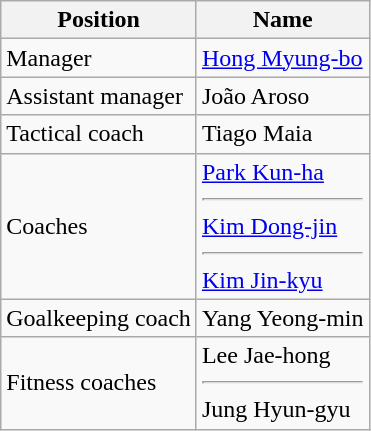<table class="wikitable">
<tr>
<th>Position</th>
<th>Name</th>
</tr>
<tr>
<td>Manager</td>
<td> <a href='#'>Hong Myung-bo</a></td>
</tr>
<tr>
<td>Assistant manager</td>
<td> João Aroso</td>
</tr>
<tr>
<td>Tactical coach</td>
<td> Tiago Maia</td>
</tr>
<tr>
<td>Coaches</td>
<td> <a href='#'>Park Kun-ha</a><hr> <a href='#'>Kim Dong-jin</a><hr> <a href='#'>Kim Jin-kyu</a></td>
</tr>
<tr>
<td>Goalkeeping coach</td>
<td> Yang Yeong-min</td>
</tr>
<tr>
<td>Fitness coaches</td>
<td> Lee Jae-hong<hr> Jung Hyun-gyu</td>
</tr>
</table>
